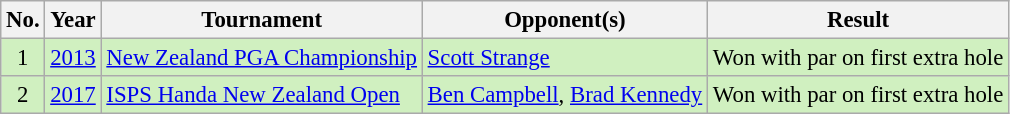<table class="wikitable" style="font-size:95%;">
<tr>
<th>No.</th>
<th>Year</th>
<th>Tournament</th>
<th>Opponent(s)</th>
<th>Result</th>
</tr>
<tr style="background:#D0F0C0;">
<td align=center>1</td>
<td><a href='#'>2013</a></td>
<td><a href='#'>New Zealand PGA Championship</a></td>
<td> <a href='#'>Scott Strange</a></td>
<td>Won with par on first extra hole</td>
</tr>
<tr style="background:#D0F0C0;">
<td align=center>2</td>
<td><a href='#'>2017</a></td>
<td><a href='#'>ISPS Handa New Zealand Open</a></td>
<td> <a href='#'>Ben Campbell</a>,  <a href='#'>Brad Kennedy</a></td>
<td>Won with par on first extra hole</td>
</tr>
</table>
